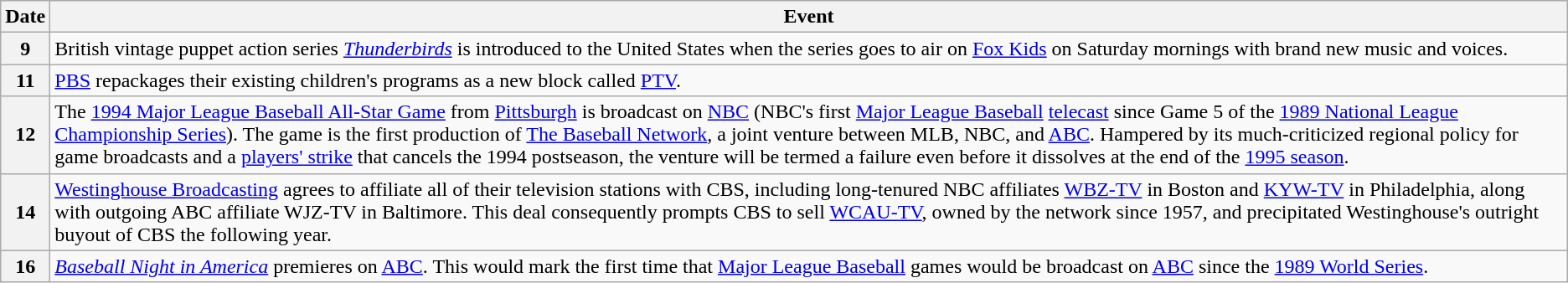<table class="wikitable">
<tr>
<th>Date</th>
<th>Event</th>
</tr>
<tr>
<th>9</th>
<td>British vintage puppet action series <em><a href='#'>Thunderbirds</a></em> is introduced to the United States when the series goes to air on <a href='#'>Fox Kids</a> on Saturday mornings with brand new music and voices.</td>
</tr>
<tr>
<th>11</th>
<td><a href='#'>PBS</a> repackages their existing children's programs as a new block called <a href='#'>PTV</a>.</td>
</tr>
<tr>
<th>12</th>
<td>The <a href='#'>1994 Major League Baseball All-Star Game</a> from <a href='#'>Pittsburgh</a> is broadcast on <a href='#'>NBC</a> (NBC's first <a href='#'>Major League Baseball</a> <a href='#'>telecast</a> since Game 5 of the <a href='#'>1989 National League Championship Series</a>). The game is the first production of <a href='#'>The Baseball Network</a>, a joint venture between MLB, NBC, and <a href='#'>ABC</a>.  Hampered by its much-criticized regional policy for game broadcasts and a <a href='#'>players' strike</a> that cancels the 1994 postseason, the venture will be termed a failure even before it dissolves at the end of the <a href='#'>1995 season</a>.</td>
</tr>
<tr>
<th>14</th>
<td><a href='#'>Westinghouse Broadcasting</a> agrees to affiliate all of their television stations with CBS, including long-tenured NBC affiliates <a href='#'>WBZ-TV</a> in Boston and <a href='#'>KYW-TV</a> in Philadelphia, along with outgoing ABC affiliate WJZ-TV in Baltimore. This deal consequently prompts CBS to sell <a href='#'>WCAU-TV</a>, owned by the network since 1957, and precipitated Westinghouse's outright buyout of CBS the following year.</td>
</tr>
<tr>
<th>16</th>
<td><em><a href='#'>Baseball Night in America</a></em> premieres on <a href='#'>ABC</a>. This would mark the first time that <a href='#'>Major League Baseball</a> games would be broadcast on <a href='#'>ABC</a> since the <a href='#'>1989 World Series</a>.</td>
</tr>
</table>
